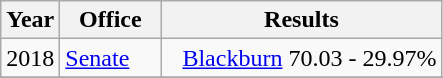<table class=wikitable>
<tr>
<th width="30">Year</th>
<th width="60">Office</th>
<th width="180">Results</th>
</tr>
<tr>
<td>2018</td>
<td><a href='#'>Senate</a></td>
<td align="right" ><a href='#'>Blackburn</a> 70.03 - 29.97%</td>
</tr>
<tr>
</tr>
</table>
